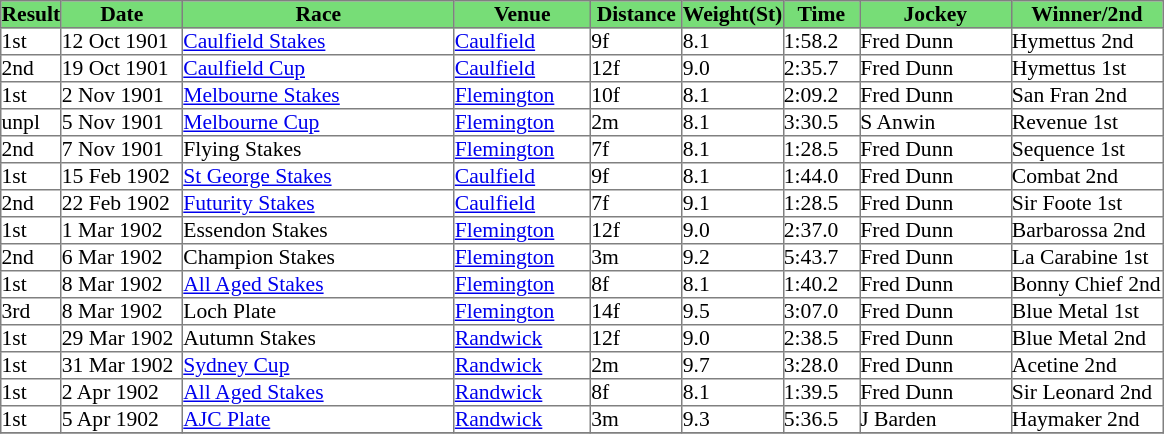<table class = "sortable" | border="1" cellpadding="0" style="border-collapse: collapse; font-size:90%">
<tr bgcolor="#77dd77" align="center">
<td width="36px"><strong>Result</strong><br></td>
<td width="80px"><strong>Date</strong><br></td>
<td width="180px"><strong>Race</strong><br></td>
<td width="90px"><strong>Venue</strong><br></td>
<td width="60px"><strong>Distance</strong><br></td>
<td width="60px"><strong>Weight(St)</strong><br></td>
<td width="50px"><strong>Time</strong><br></td>
<td width="100px"><strong>Jockey</strong><br></td>
<td width="100px"><strong>Winner/2nd</strong><br></td>
</tr>
<tr>
<td>1st</td>
<td>12 Oct 1901</td>
<td><a href='#'>Caulfield Stakes</a></td>
<td><a href='#'>Caulfield</a></td>
<td>9f</td>
<td>8.1</td>
<td>1:58.2</td>
<td>Fred Dunn</td>
<td>Hymettus 2nd</td>
</tr>
<tr>
<td>2nd</td>
<td>19 Oct 1901</td>
<td><a href='#'>Caulfield Cup</a></td>
<td><a href='#'>Caulfield</a></td>
<td>12f</td>
<td>9.0</td>
<td>2:35.7</td>
<td>Fred Dunn</td>
<td>Hymettus 1st</td>
</tr>
<tr>
<td>1st</td>
<td>2 Nov 1901</td>
<td><a href='#'>Melbourne Stakes</a></td>
<td><a href='#'>Flemington</a></td>
<td>10f</td>
<td>8.1</td>
<td>2:09.2</td>
<td>Fred Dunn</td>
<td>San Fran 2nd</td>
</tr>
<tr>
<td>unpl</td>
<td>5 Nov 1901</td>
<td><a href='#'>Melbourne Cup</a></td>
<td><a href='#'>Flemington</a></td>
<td>2m</td>
<td>8.1</td>
<td>3:30.5</td>
<td>S Anwin</td>
<td>Revenue 1st</td>
</tr>
<tr>
<td>2nd</td>
<td>7 Nov 1901</td>
<td>Flying Stakes</td>
<td><a href='#'>Flemington</a></td>
<td>7f</td>
<td>8.1</td>
<td>1:28.5</td>
<td>Fred Dunn</td>
<td>Sequence 1st</td>
</tr>
<tr>
<td>1st</td>
<td>15 Feb 1902</td>
<td><a href='#'>St George Stakes</a></td>
<td><a href='#'>Caulfield</a></td>
<td>9f</td>
<td>8.1</td>
<td>1:44.0</td>
<td>Fred Dunn</td>
<td>Combat 2nd</td>
</tr>
<tr>
<td>2nd</td>
<td>22 Feb 1902</td>
<td><a href='#'>Futurity Stakes</a></td>
<td><a href='#'>Caulfield</a></td>
<td>7f</td>
<td>9.1</td>
<td>1:28.5</td>
<td>Fred Dunn</td>
<td>Sir Foote 1st</td>
</tr>
<tr>
<td>1st</td>
<td>1 Mar 1902</td>
<td>Essendon Stakes</td>
<td><a href='#'>Flemington</a></td>
<td>12f</td>
<td>9.0</td>
<td>2:37.0</td>
<td>Fred Dunn</td>
<td>Barbarossa 2nd</td>
</tr>
<tr>
<td>2nd</td>
<td>6 Mar 1902</td>
<td>Champion Stakes</td>
<td><a href='#'>Flemington</a></td>
<td>3m</td>
<td>9.2</td>
<td>5:43.7</td>
<td>Fred Dunn</td>
<td>La Carabine 1st</td>
</tr>
<tr>
<td>1st</td>
<td>8 Mar 1902</td>
<td><a href='#'>All Aged Stakes</a></td>
<td><a href='#'>Flemington</a></td>
<td>8f</td>
<td>8.1</td>
<td>1:40.2</td>
<td>Fred Dunn</td>
<td>Bonny Chief 2nd</td>
</tr>
<tr>
<td>3rd</td>
<td>8 Mar 1902</td>
<td>Loch Plate</td>
<td><a href='#'>Flemington</a></td>
<td>14f</td>
<td>9.5</td>
<td>3:07.0</td>
<td>Fred Dunn</td>
<td>Blue Metal 1st</td>
</tr>
<tr>
<td>1st</td>
<td>29 Mar 1902</td>
<td>Autumn Stakes</td>
<td><a href='#'>Randwick</a></td>
<td>12f</td>
<td>9.0</td>
<td>2:38.5</td>
<td>Fred Dunn</td>
<td>Blue Metal 2nd</td>
</tr>
<tr>
<td>1st</td>
<td>31 Mar 1902</td>
<td><a href='#'>Sydney Cup</a></td>
<td><a href='#'>Randwick</a></td>
<td>2m</td>
<td>9.7</td>
<td>3:28.0</td>
<td>Fred Dunn</td>
<td>Acetine 2nd</td>
</tr>
<tr>
<td>1st</td>
<td>2 Apr 1902</td>
<td><a href='#'>All Aged Stakes</a></td>
<td><a href='#'>Randwick</a></td>
<td>8f</td>
<td>8.1</td>
<td>1:39.5</td>
<td>Fred Dunn</td>
<td>Sir Leonard 2nd</td>
</tr>
<tr>
<td>1st</td>
<td>5 Apr 1902</td>
<td><a href='#'>AJC Plate</a></td>
<td><a href='#'>Randwick</a></td>
<td>3m</td>
<td>9.3</td>
<td>5:36.5</td>
<td>J Barden</td>
<td>Haymaker 2nd</td>
</tr>
<tr>
</tr>
</table>
